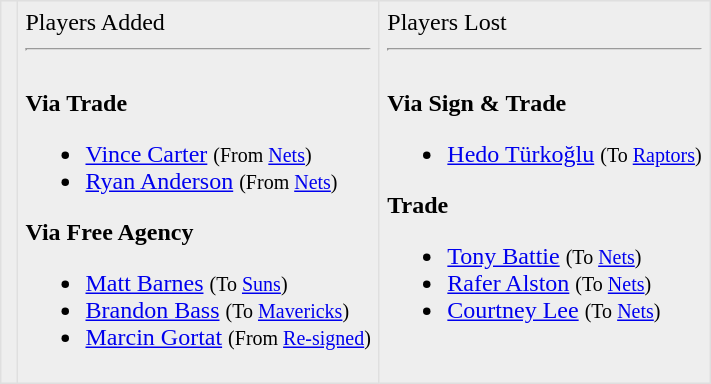<table border=1 style="border-collapse:collapse; background-color:#eeeeee" bordercolor="#DFDFDF" cellpadding="5">
<tr>
<td></td>
<td valign="top">Players Added <hr><br><strong>Via Trade</strong><ul><li><a href='#'>Vince Carter</a> <small>(From <a href='#'>Nets</a>)</small></li><li><a href='#'>Ryan Anderson</a> <small>(From <a href='#'>Nets</a>)</small></li></ul><strong>Via Free Agency</strong><ul><li><a href='#'>Matt Barnes</a> <small>(To <a href='#'>Suns</a>)</small></li><li><a href='#'>Brandon Bass</a> <small>(To <a href='#'>Mavericks</a>)</small></li><li><a href='#'>Marcin Gortat</a> <small>(From <a href='#'>Re-signed</a>)</small></li></ul></td>
<td valign="top">Players Lost <hr><br><strong>Via Sign & Trade</strong><ul><li><a href='#'>Hedo Türkoğlu</a> <small>(To <a href='#'>Raptors</a>)</small></li></ul><strong>Trade</strong><ul><li><a href='#'>Tony Battie</a> <small>(To <a href='#'>Nets</a>)</small></li><li><a href='#'>Rafer Alston</a> <small>(To <a href='#'>Nets</a>)</small></li><li><a href='#'>Courtney Lee</a> <small>(To <a href='#'>Nets</a>)</small></li></ul></td>
</tr>
</table>
